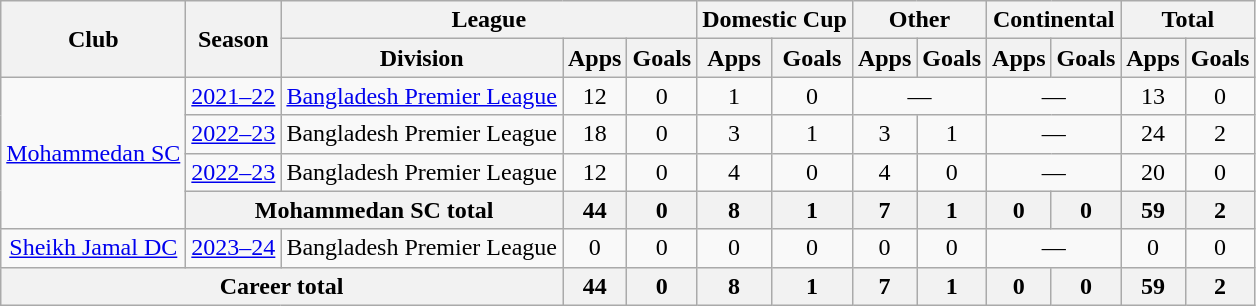<table class="wikitable" style="text-align:center">
<tr>
<th rowspan="2">Club</th>
<th rowspan="2">Season</th>
<th colspan="3">League</th>
<th colspan="2">Domestic Cup</th>
<th colspan="2">Other</th>
<th colspan="2">Continental</th>
<th colspan="2">Total</th>
</tr>
<tr>
<th>Division</th>
<th>Apps</th>
<th>Goals</th>
<th>Apps</th>
<th>Goals</th>
<th>Apps</th>
<th>Goals</th>
<th>Apps</th>
<th>Goals</th>
<th>Apps</th>
<th>Goals</th>
</tr>
<tr>
<td rowspan=4><a href='#'>Mohammedan SC</a></td>
<td><a href='#'>2021–22</a></td>
<td><a href='#'>Bangladesh Premier League</a></td>
<td>12</td>
<td>0</td>
<td>1</td>
<td>0</td>
<td colspan="2">—</td>
<td colspan="2">—</td>
<td>13</td>
<td>0</td>
</tr>
<tr>
<td><a href='#'>2022–23</a></td>
<td>Bangladesh Premier League</td>
<td>18</td>
<td>0</td>
<td>3</td>
<td>1</td>
<td>3</td>
<td>1</td>
<td colspan="2">—</td>
<td>24</td>
<td>2</td>
</tr>
<tr>
<td><a href='#'>2022–23</a></td>
<td>Bangladesh Premier League</td>
<td>12</td>
<td>0</td>
<td>4</td>
<td>0</td>
<td>4</td>
<td>0</td>
<td colspan="2">—</td>
<td>20</td>
<td>0</td>
</tr>
<tr>
<th colspan="2">Mohammedan SC total</th>
<th>44</th>
<th>0</th>
<th>8</th>
<th>1</th>
<th>7</th>
<th>1</th>
<th>0</th>
<th>0</th>
<th>59</th>
<th>2</th>
</tr>
<tr>
<td><a href='#'>Sheikh Jamal DC</a></td>
<td><a href='#'>2023–24</a></td>
<td>Bangladesh Premier League</td>
<td>0</td>
<td>0</td>
<td>0</td>
<td>0</td>
<td>0</td>
<td>0</td>
<td colspan="2">—</td>
<td>0</td>
<td>0</td>
</tr>
<tr>
<th colspan="3">Career total</th>
<th>44</th>
<th>0</th>
<th>8</th>
<th>1</th>
<th>7</th>
<th>1</th>
<th>0</th>
<th>0</th>
<th>59</th>
<th>2</th>
</tr>
</table>
